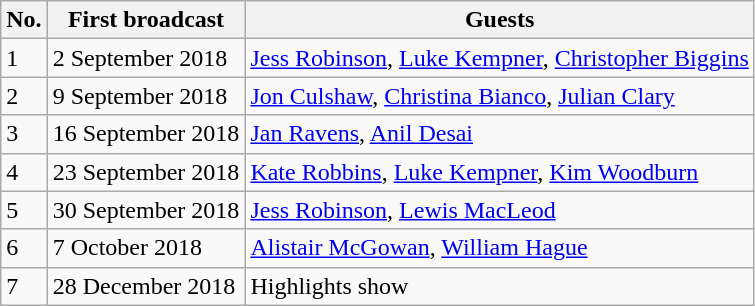<table class="wikitable">
<tr>
<th>No.</th>
<th>First broadcast</th>
<th>Guests</th>
</tr>
<tr>
<td>1</td>
<td>2 September 2018</td>
<td><a href='#'>Jess Robinson</a>, <a href='#'>Luke Kempner</a>, <a href='#'>Christopher Biggins</a></td>
</tr>
<tr>
<td>2</td>
<td>9 September 2018</td>
<td><a href='#'>Jon Culshaw</a>, <a href='#'>Christina Bianco</a>, <a href='#'>Julian Clary</a></td>
</tr>
<tr>
<td>3</td>
<td>16 September 2018</td>
<td><a href='#'>Jan Ravens</a>, <a href='#'>Anil Desai</a></td>
</tr>
<tr>
<td>4</td>
<td>23 September 2018</td>
<td><a href='#'>Kate Robbins</a>, <a href='#'>Luke Kempner</a>, <a href='#'>Kim Woodburn</a></td>
</tr>
<tr>
<td>5</td>
<td>30 September 2018</td>
<td><a href='#'>Jess Robinson</a>, <a href='#'>Lewis MacLeod</a></td>
</tr>
<tr>
<td>6</td>
<td>7 October 2018</td>
<td><a href='#'>Alistair McGowan</a>, <a href='#'>William Hague</a></td>
</tr>
<tr>
<td>7</td>
<td>28 December 2018</td>
<td>Highlights show</td>
</tr>
</table>
